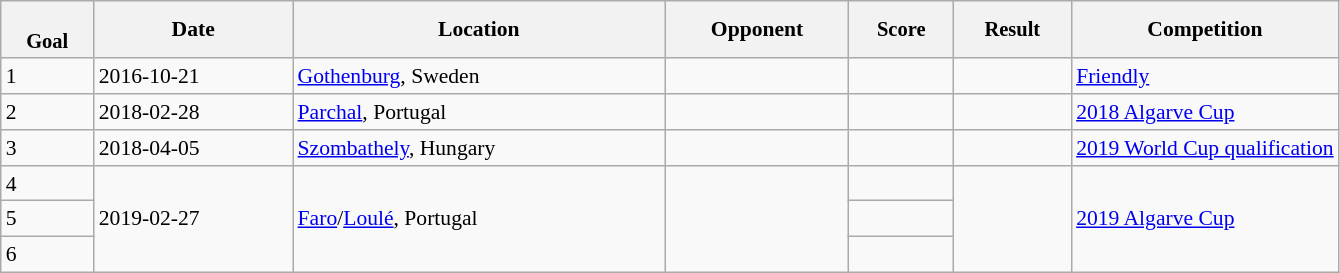<table class="wikitable collapsible sortable" style="font-size:90%">
<tr>
<th data-sort-type="number" style="font-size:95%;"><br>Goal</th>
<th>Date</th>
<th>Location</th>
<th>Opponent</th>
<th data-sort-type="number" style="font-size:95%;">Score</th>
<th data-sort-type="number" style="font-size:95%;">Result</th>
<th width="20%">Competition</th>
</tr>
<tr>
<td>1</td>
<td>2016-10-21</td>
<td><a href='#'>Gothenburg</a>, Sweden</td>
<td></td>
<td></td>
<td></td>
<td><a href='#'>Friendly</a></td>
</tr>
<tr>
<td>2</td>
<td>2018-02-28</td>
<td><a href='#'>Parchal</a>, Portugal</td>
<td></td>
<td></td>
<td></td>
<td><a href='#'>2018 Algarve Cup</a></td>
</tr>
<tr>
<td>3</td>
<td>2018-04-05</td>
<td><a href='#'>Szombathely</a>, Hungary</td>
<td></td>
<td></td>
<td></td>
<td><a href='#'>2019 World Cup qualification</a></td>
</tr>
<tr>
<td>4</td>
<td rowspan=3>2019-02-27</td>
<td rowspan=3><a href='#'>Faro</a>/<a href='#'>Loulé</a>, Portugal</td>
<td rowspan=3></td>
<td></td>
<td rowspan=3></td>
<td rowspan=3><a href='#'>2019 Algarve Cup</a></td>
</tr>
<tr>
<td>5</td>
<td></td>
</tr>
<tr>
<td>6</td>
<td></td>
</tr>
</table>
